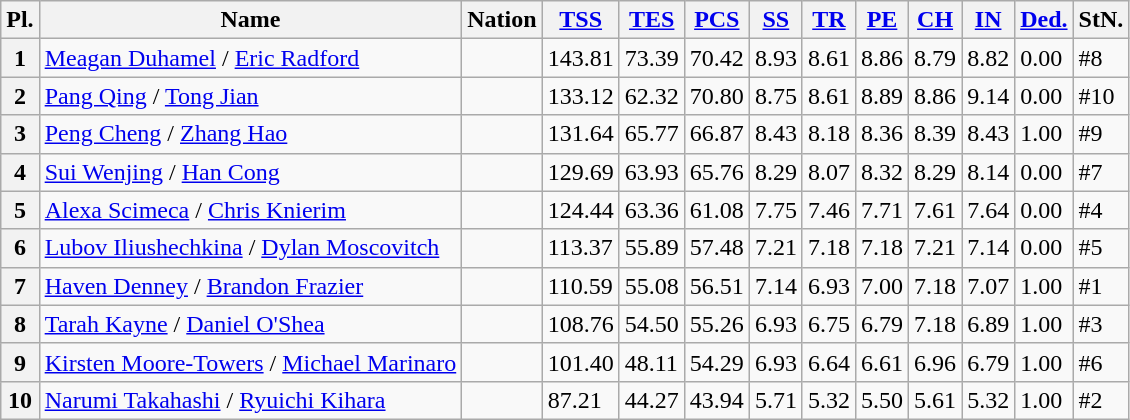<table class="wikitable sortable">
<tr>
<th>Pl.</th>
<th>Name</th>
<th>Nation</th>
<th><a href='#'>TSS</a></th>
<th><a href='#'>TES</a></th>
<th><a href='#'>PCS</a></th>
<th><a href='#'>SS</a></th>
<th><a href='#'>TR</a></th>
<th><a href='#'>PE</a></th>
<th><a href='#'>CH</a></th>
<th><a href='#'>IN</a></th>
<th><a href='#'>Ded.</a></th>
<th>StN.</th>
</tr>
<tr>
<th>1</th>
<td><a href='#'>Meagan Duhamel</a> / <a href='#'>Eric Radford</a></td>
<td></td>
<td>143.81</td>
<td>73.39</td>
<td>70.42</td>
<td>8.93</td>
<td>8.61</td>
<td>8.86</td>
<td>8.79</td>
<td>8.82</td>
<td>0.00</td>
<td>#8</td>
</tr>
<tr>
<th>2</th>
<td><a href='#'>Pang Qing</a> / <a href='#'>Tong Jian</a></td>
<td></td>
<td>133.12</td>
<td>62.32</td>
<td>70.80</td>
<td>8.75</td>
<td>8.61</td>
<td>8.89</td>
<td>8.86</td>
<td>9.14</td>
<td>0.00</td>
<td>#10</td>
</tr>
<tr>
<th>3</th>
<td><a href='#'>Peng Cheng</a> / <a href='#'>Zhang Hao</a></td>
<td></td>
<td>131.64</td>
<td>65.77</td>
<td>66.87</td>
<td>8.43</td>
<td>8.18</td>
<td>8.36</td>
<td>8.39</td>
<td>8.43</td>
<td>1.00</td>
<td>#9</td>
</tr>
<tr>
<th>4</th>
<td><a href='#'>Sui Wenjing</a> / <a href='#'>Han Cong</a></td>
<td></td>
<td>129.69</td>
<td>63.93</td>
<td>65.76</td>
<td>8.29</td>
<td>8.07</td>
<td>8.32</td>
<td>8.29</td>
<td>8.14</td>
<td>0.00</td>
<td>#7</td>
</tr>
<tr>
<th>5</th>
<td><a href='#'>Alexa Scimeca</a> / <a href='#'>Chris Knierim</a></td>
<td></td>
<td>124.44</td>
<td>63.36</td>
<td>61.08</td>
<td>7.75</td>
<td>7.46</td>
<td>7.71</td>
<td>7.61</td>
<td>7.64</td>
<td>0.00</td>
<td>#4</td>
</tr>
<tr>
<th>6</th>
<td><a href='#'>Lubov Iliushechkina</a> / <a href='#'>Dylan Moscovitch</a></td>
<td></td>
<td>113.37</td>
<td>55.89</td>
<td>57.48</td>
<td>7.21</td>
<td>7.18</td>
<td>7.18</td>
<td>7.21</td>
<td>7.14</td>
<td>0.00</td>
<td>#5</td>
</tr>
<tr>
<th>7</th>
<td><a href='#'>Haven Denney</a> / <a href='#'>Brandon Frazier</a></td>
<td></td>
<td>110.59</td>
<td>55.08</td>
<td>56.51</td>
<td>7.14</td>
<td>6.93</td>
<td>7.00</td>
<td>7.18</td>
<td>7.07</td>
<td>1.00</td>
<td>#1</td>
</tr>
<tr>
<th>8</th>
<td><a href='#'>Tarah Kayne</a> / <a href='#'>Daniel O'Shea</a></td>
<td></td>
<td>108.76</td>
<td>54.50</td>
<td>55.26</td>
<td>6.93</td>
<td>6.75</td>
<td>6.79</td>
<td>7.18</td>
<td>6.89</td>
<td>1.00</td>
<td>#3</td>
</tr>
<tr>
<th>9</th>
<td><a href='#'>Kirsten Moore-Towers</a> / <a href='#'>Michael Marinaro</a></td>
<td></td>
<td>101.40</td>
<td>48.11</td>
<td>54.29</td>
<td>6.93</td>
<td>6.64</td>
<td>6.61</td>
<td>6.96</td>
<td>6.79</td>
<td>1.00</td>
<td>#6</td>
</tr>
<tr>
<th>10</th>
<td><a href='#'>Narumi Takahashi</a> / <a href='#'>Ryuichi Kihara</a></td>
<td></td>
<td>87.21</td>
<td>44.27</td>
<td>43.94</td>
<td>5.71</td>
<td>5.32</td>
<td>5.50</td>
<td>5.61</td>
<td>5.32</td>
<td>1.00</td>
<td>#2</td>
</tr>
</table>
